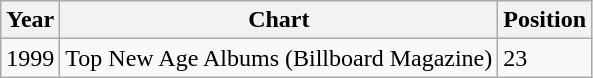<table class="wikitable">
<tr>
<th>Year</th>
<th>Chart</th>
<th>Position</th>
</tr>
<tr>
<td>1999</td>
<td>Top New Age Albums (Billboard Magazine)</td>
<td>23</td>
</tr>
</table>
